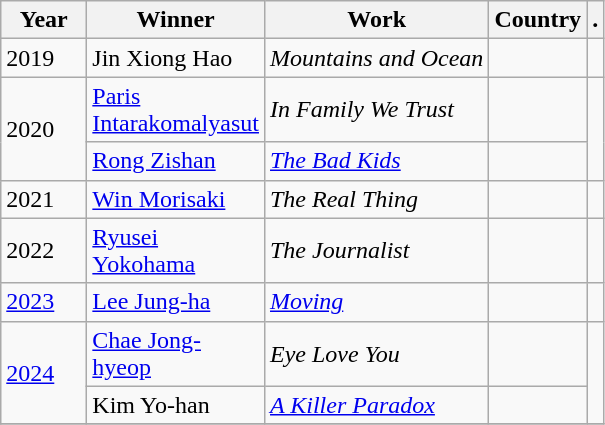<table class="wikitable" | align=center>
<tr>
<th style="width:50px">Year</th>
<th style="width:100px">Winner</th>
<th>Work</th>
<th>Country</th>
<th>.</th>
</tr>
<tr>
<td rowspan="1">2019</td>
<td>Jin Xiong Hao</td>
<td><em>Mountains and Ocean</em></td>
<td></td>
<td rowspan="1" style="text-align: center;"></td>
</tr>
<tr>
<td rowspan="2">2020</td>
<td><a href='#'>Paris Intarakomalyasut</a></td>
<td><em>In Family We Trust</em></td>
<td></td>
<td rowspan="2" style="text-align: center;"></td>
</tr>
<tr>
<td><a href='#'>Rong Zishan</a></td>
<td><em><a href='#'>The Bad Kids</a></em></td>
<td></td>
</tr>
<tr>
<td rowspan="1">2021</td>
<td><a href='#'>Win Morisaki</a></td>
<td><em>The Real Thing</em></td>
<td></td>
<td rowspan="1" style="text-align: center;"></td>
</tr>
<tr>
<td>2022</td>
<td><a href='#'>Ryusei Yokohama</a></td>
<td><em>The Journalist</em></td>
<td></td>
<td rowspan="1" style="text-align: center;"></td>
</tr>
<tr>
<td><a href='#'>2023</a></td>
<td><a href='#'>Lee Jung-ha</a></td>
<td><em><a href='#'>Moving</a></em></td>
<td></td>
<td style="text-align: center;"></td>
</tr>
<tr>
<td rowspan="2"><a href='#'>2024</a></td>
<td><a href='#'>Chae Jong-hyeop</a></td>
<td><em>Eye Love You</em></td>
<td></td>
<td style="text-align: center;" rowspan="2"></td>
</tr>
<tr>
<td>Kim Yo-han</td>
<td><em><a href='#'>A Killer Paradox</a></em></td>
<td></td>
</tr>
<tr>
</tr>
</table>
